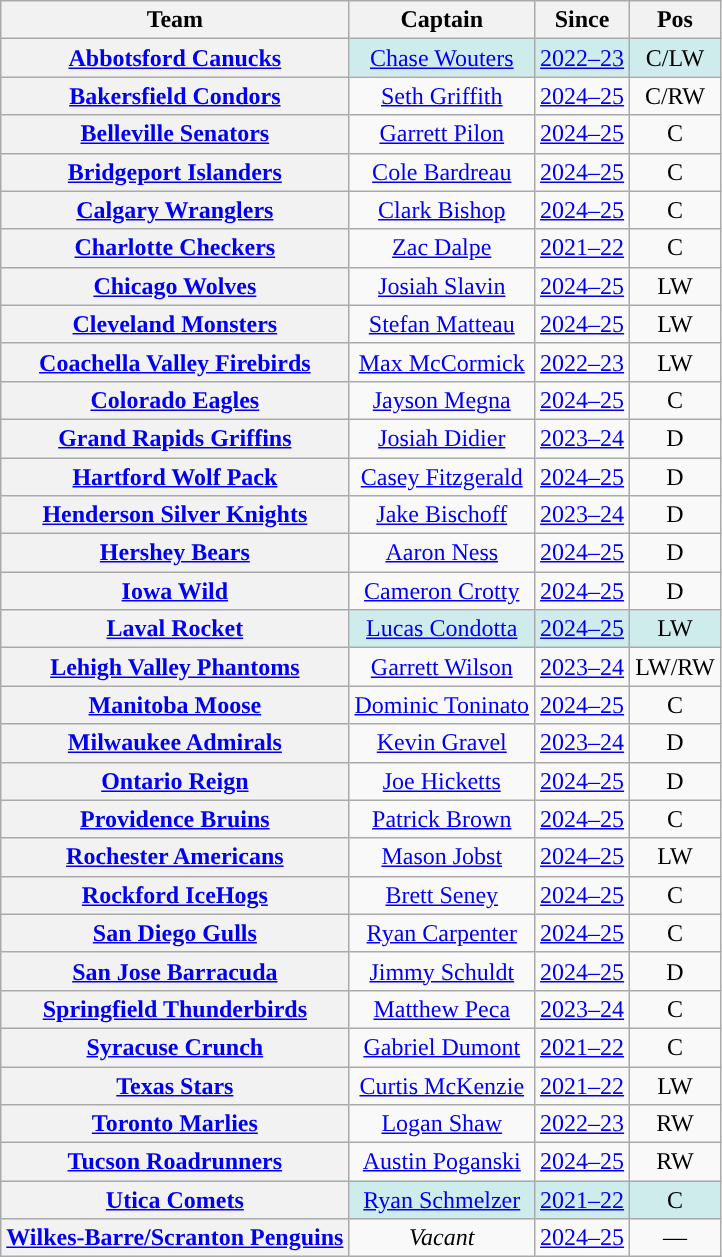<table class="wikitable sortable" style="text-align: center">
<tr>
<th>Team</th>
<th>Captain</th>
<th>Since</th>
<th>Pos</th>
</tr>
<tr bgcolor="#cfecec">
<th><a href='#'>Abbotsford Canucks</a></th>
<td><a href='#'>Chase Wouters</a></td>
<td><a href='#'>2022–23</a></td>
<td>C/LW</td>
</tr>
<tr>
<th><a href='#'>Bakersfield Condors</a></th>
<td><a href='#'>Seth Griffith</a></td>
<td><a href='#'>2024–25</a></td>
<td>C/RW</td>
</tr>
<tr>
<th><a href='#'>Belleville Senators</a></th>
<td><a href='#'>Garrett Pilon</a></td>
<td><a href='#'>2024–25</a></td>
<td>C</td>
</tr>
<tr>
<th><a href='#'>Bridgeport Islanders</a></th>
<td><a href='#'>Cole Bardreau</a></td>
<td><a href='#'>2024–25</a></td>
<td>C</td>
</tr>
<tr>
<th><a href='#'>Calgary Wranglers</a></th>
<td><a href='#'>Clark Bishop</a></td>
<td><a href='#'>2024–25</a></td>
<td>C</td>
</tr>
<tr>
<th><a href='#'>Charlotte Checkers</a></th>
<td><a href='#'>Zac Dalpe</a></td>
<td><a href='#'>2021–22</a></td>
<td>C</td>
</tr>
<tr>
<th><a href='#'>Chicago Wolves</a></th>
<td><a href='#'>Josiah Slavin</a></td>
<td><a href='#'>2024–25</a></td>
<td>LW</td>
</tr>
<tr>
<th><a href='#'>Cleveland Monsters</a></th>
<td><a href='#'>Stefan Matteau</a></td>
<td><a href='#'>2024–25</a></td>
<td>LW</td>
</tr>
<tr>
<th><a href='#'>Coachella Valley Firebirds</a></th>
<td><a href='#'>Max McCormick</a></td>
<td><a href='#'>2022–23</a></td>
<td>LW</td>
</tr>
<tr>
<th><a href='#'>Colorado Eagles</a></th>
<td><a href='#'>Jayson Megna</a></td>
<td><a href='#'>2024–25</a></td>
<td>C</td>
</tr>
<tr>
<th><a href='#'>Grand Rapids Griffins</a></th>
<td><a href='#'>Josiah Didier</a></td>
<td><a href='#'>2023–24</a></td>
<td>D</td>
</tr>
<tr>
<th><a href='#'>Hartford Wolf Pack</a></th>
<td><a href='#'>Casey Fitzgerald</a></td>
<td><a href='#'>2024–25</a></td>
<td>D</td>
</tr>
<tr>
<th><a href='#'>Henderson Silver Knights</a></th>
<td><a href='#'>Jake Bischoff</a></td>
<td><a href='#'>2023–24</a></td>
<td>D</td>
</tr>
<tr>
<th><a href='#'>Hershey Bears</a></th>
<td><a href='#'>Aaron Ness</a></td>
<td><a href='#'>2024–25</a></td>
<td>D</td>
</tr>
<tr>
<th><a href='#'>Iowa Wild</a></th>
<td><a href='#'>Cameron Crotty</a></td>
<td><a href='#'>2024–25</a></td>
<td>D</td>
</tr>
<tr bgcolor="#cfecec">
<th><a href='#'>Laval Rocket</a></th>
<td><a href='#'>Lucas Condotta</a></td>
<td><a href='#'>2024–25</a></td>
<td>LW</td>
</tr>
<tr>
<th><a href='#'>Lehigh Valley Phantoms</a></th>
<td><a href='#'>Garrett Wilson</a></td>
<td><a href='#'>2023–24</a></td>
<td>LW/RW</td>
</tr>
<tr>
<th><a href='#'>Manitoba Moose</a></th>
<td><a href='#'>Dominic Toninato</a></td>
<td><a href='#'>2024–25</a></td>
<td>C</td>
</tr>
<tr>
<th><a href='#'>Milwaukee Admirals</a></th>
<td><a href='#'>Kevin Gravel</a></td>
<td><a href='#'>2023–24</a></td>
<td>D</td>
</tr>
<tr>
<th><a href='#'>Ontario Reign</a></th>
<td><a href='#'>Joe Hicketts</a></td>
<td><a href='#'>2024–25</a></td>
<td>D</td>
</tr>
<tr>
<th><a href='#'>Providence Bruins</a></th>
<td><a href='#'>Patrick Brown</a></td>
<td><a href='#'>2024–25</a></td>
<td>C</td>
</tr>
<tr>
<th><a href='#'>Rochester Americans</a></th>
<td><a href='#'>Mason Jobst</a></td>
<td><a href='#'>2024–25</a></td>
<td>LW</td>
</tr>
<tr>
<th><a href='#'>Rockford IceHogs</a></th>
<td><a href='#'>Brett Seney</a></td>
<td><a href='#'>2024–25</a></td>
<td>C</td>
</tr>
<tr>
<th><a href='#'>San Diego Gulls</a></th>
<td><a href='#'>Ryan Carpenter</a></td>
<td><a href='#'>2024–25</a></td>
<td>C</td>
</tr>
<tr>
<th><a href='#'>San Jose Barracuda</a></th>
<td><a href='#'>Jimmy Schuldt</a></td>
<td><a href='#'>2024–25</a></td>
<td>D</td>
</tr>
<tr>
<th><a href='#'>Springfield Thunderbirds</a></th>
<td><a href='#'>Matthew Peca</a></td>
<td><a href='#'>2023–24</a></td>
<td>C</td>
</tr>
<tr>
<th><a href='#'>Syracuse Crunch</a></th>
<td><a href='#'>Gabriel Dumont</a></td>
<td><a href='#'>2021–22</a></td>
<td>C</td>
</tr>
<tr>
<th><a href='#'>Texas Stars</a></th>
<td><a href='#'>Curtis McKenzie</a></td>
<td><a href='#'>2021–22</a></td>
<td>LW</td>
</tr>
<tr>
<th><a href='#'>Toronto Marlies</a></th>
<td><a href='#'>Logan Shaw</a></td>
<td><a href='#'>2022–23</a></td>
<td>RW</td>
</tr>
<tr>
<th><a href='#'>Tucson Roadrunners</a></th>
<td><a href='#'>Austin Poganski</a></td>
<td><a href='#'>2024–25</a></td>
<td>RW</td>
</tr>
<tr bgcolor="#cfecec">
<th><a href='#'>Utica Comets</a></th>
<td><a href='#'>Ryan Schmelzer</a></td>
<td><a href='#'>2021–22</a></td>
<td>C</td>
</tr>
<tr>
<th><a href='#'>Wilkes-Barre/Scranton Penguins</a></th>
<td><em>Vacant</em></td>
<td><a href='#'>2024–25</a></td>
<td>—</td>
</tr>
</table>
